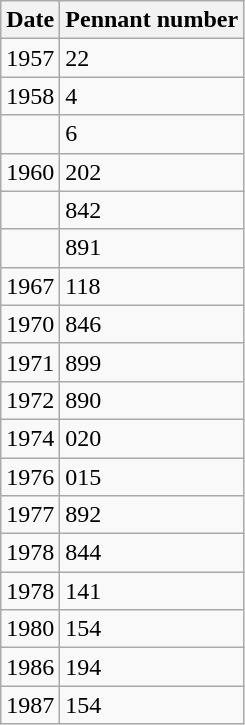<table class="wikitable">
<tr>
<th>Date</th>
<th>Pennant number</th>
</tr>
<tr>
<td>1957</td>
<td>22</td>
</tr>
<tr>
<td>1958</td>
<td>4</td>
</tr>
<tr>
<td></td>
<td>6</td>
</tr>
<tr>
<td>1960</td>
<td>202</td>
</tr>
<tr>
<td></td>
<td>842</td>
</tr>
<tr>
<td></td>
<td>891</td>
</tr>
<tr>
<td>1967</td>
<td>118</td>
</tr>
<tr>
<td>1970</td>
<td>846</td>
</tr>
<tr>
<td>1971</td>
<td>899</td>
</tr>
<tr>
<td>1972</td>
<td>890</td>
</tr>
<tr>
<td>1974</td>
<td>020</td>
</tr>
<tr>
<td>1976</td>
<td>015</td>
</tr>
<tr>
<td>1977</td>
<td>892</td>
</tr>
<tr>
<td>1978</td>
<td>844</td>
</tr>
<tr>
<td>1978</td>
<td>141</td>
</tr>
<tr>
<td>1980</td>
<td>154</td>
</tr>
<tr>
<td>1986</td>
<td>194</td>
</tr>
<tr>
<td>1987</td>
<td>154</td>
</tr>
</table>
